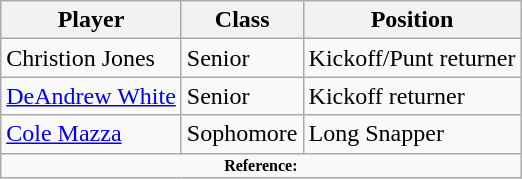<table class="wikitable">
<tr>
<th>Player</th>
<th>Class</th>
<th>Position</th>
</tr>
<tr>
<td>Christion Jones</td>
<td>Senior</td>
<td>Kickoff/Punt returner</td>
</tr>
<tr>
<td><a href='#'>DeAndrew White</a></td>
<td>Senior</td>
<td>Kickoff returner</td>
</tr>
<tr>
<td><a href='#'>Cole Mazza</a></td>
<td>Sophomore</td>
<td>Long Snapper</td>
</tr>
<tr>
<td colspan="3" style="font-size: 8pt" align="center"><strong>Reference:</strong></td>
</tr>
</table>
